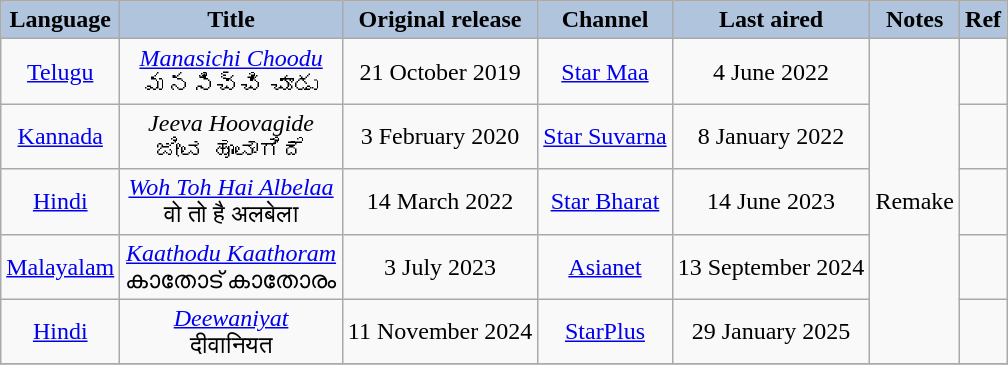<table class="wikitable" style="text-align:center;">
<tr>
<th style="background:LightSteelBlue;">Language</th>
<th style="background:LightSteelBlue;">Title</th>
<th style="background:LightSteelBlue;">Original release</th>
<th style="background:LightSteelBlue;">Channel</th>
<th style="background:LightSteelBlue;">Last aired</th>
<th style="background:LightSteelBlue;">Notes</th>
<th style="background:LightSteelBlue;">Ref</th>
</tr>
<tr>
<td><a href='#'>Telugu</a></td>
<td><em><a href='#'>Manasichi Choodu</a></em><br>మనసిచ్చి చూడు</td>
<td>21 October 2019</td>
<td><a href='#'>Star Maa</a></td>
<td>4 June 2022</td>
<td rowspan="5">Remake</td>
<td></td>
</tr>
<tr>
<td><a href='#'>Kannada</a></td>
<td><em>Jeeva Hoovagide</em><br>ಜೀವ ಹೂವಾಗಿದೆ</td>
<td>3 February 2020</td>
<td><a href='#'>Star Suvarna</a></td>
<td>8 January 2022</td>
<td></td>
</tr>
<tr>
<td><a href='#'>Hindi</a></td>
<td><em><a href='#'>Woh Toh Hai Albelaa</a></em><br>वो तो है अलबेला</td>
<td>14 March 2022</td>
<td><a href='#'>Star Bharat</a></td>
<td>14 June 2023</td>
<td></td>
</tr>
<tr>
<td><a href='#'>Malayalam</a></td>
<td><em><a href='#'>Kaathodu Kaathoram</a></em><br>കാതോട് കാതോരം</td>
<td>3 July 2023</td>
<td><a href='#'>Asianet</a></td>
<td>13 September 2024</td>
<td></td>
</tr>
<tr>
<td><a href='#'>Hindi</a></td>
<td><em><a href='#'>Deewaniyat</a></em><br>दीवानियत</td>
<td>11 November 2024</td>
<td><a href='#'>StarPlus</a></td>
<td>29 January 2025</td>
<td></td>
</tr>
<tr>
</tr>
</table>
